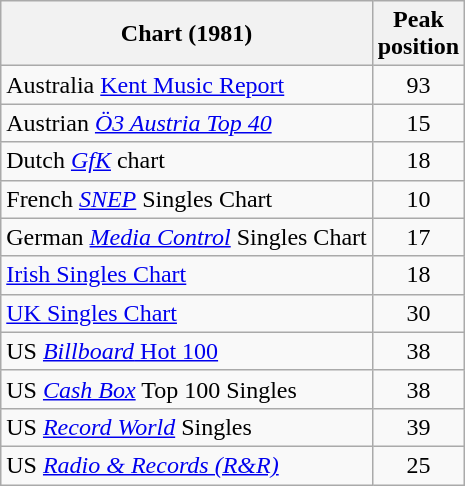<table class="wikitable sortable">
<tr>
<th>Chart (1981)</th>
<th>Peak<br>position</th>
</tr>
<tr>
<td>Australia <a href='#'>Kent Music Report</a></td>
<td align="center">93</td>
</tr>
<tr>
<td>Austrian <em><a href='#'>Ö3 Austria Top 40</a></em></td>
<td align="center">15</td>
</tr>
<tr>
<td>Dutch <em><a href='#'>GfK</a></em> chart</td>
<td align="center">18</td>
</tr>
<tr>
<td>French <em><a href='#'>SNEP</a></em> Singles Chart</td>
<td align="center">10</td>
</tr>
<tr>
<td>German <em><a href='#'>Media Control</a></em> Singles Chart</td>
<td align="center">17</td>
</tr>
<tr>
<td><a href='#'>Irish Singles Chart</a></td>
<td align="center">18</td>
</tr>
<tr>
<td><a href='#'>UK Singles Chart</a></td>
<td align="center">30</td>
</tr>
<tr>
<td>US <a href='#'><em>Billboard</em> Hot 100</a></td>
<td align="center">38</td>
</tr>
<tr>
<td>US <em><a href='#'>Cash Box</a></em> Top 100 Singles</td>
<td align="center">38</td>
</tr>
<tr>
<td>US <em><a href='#'>Record World</a></em> Singles</td>
<td align="center">39</td>
</tr>
<tr>
<td>US <em><a href='#'>Radio & Records (R&R)</a></em></td>
<td align="center">25</td>
</tr>
</table>
